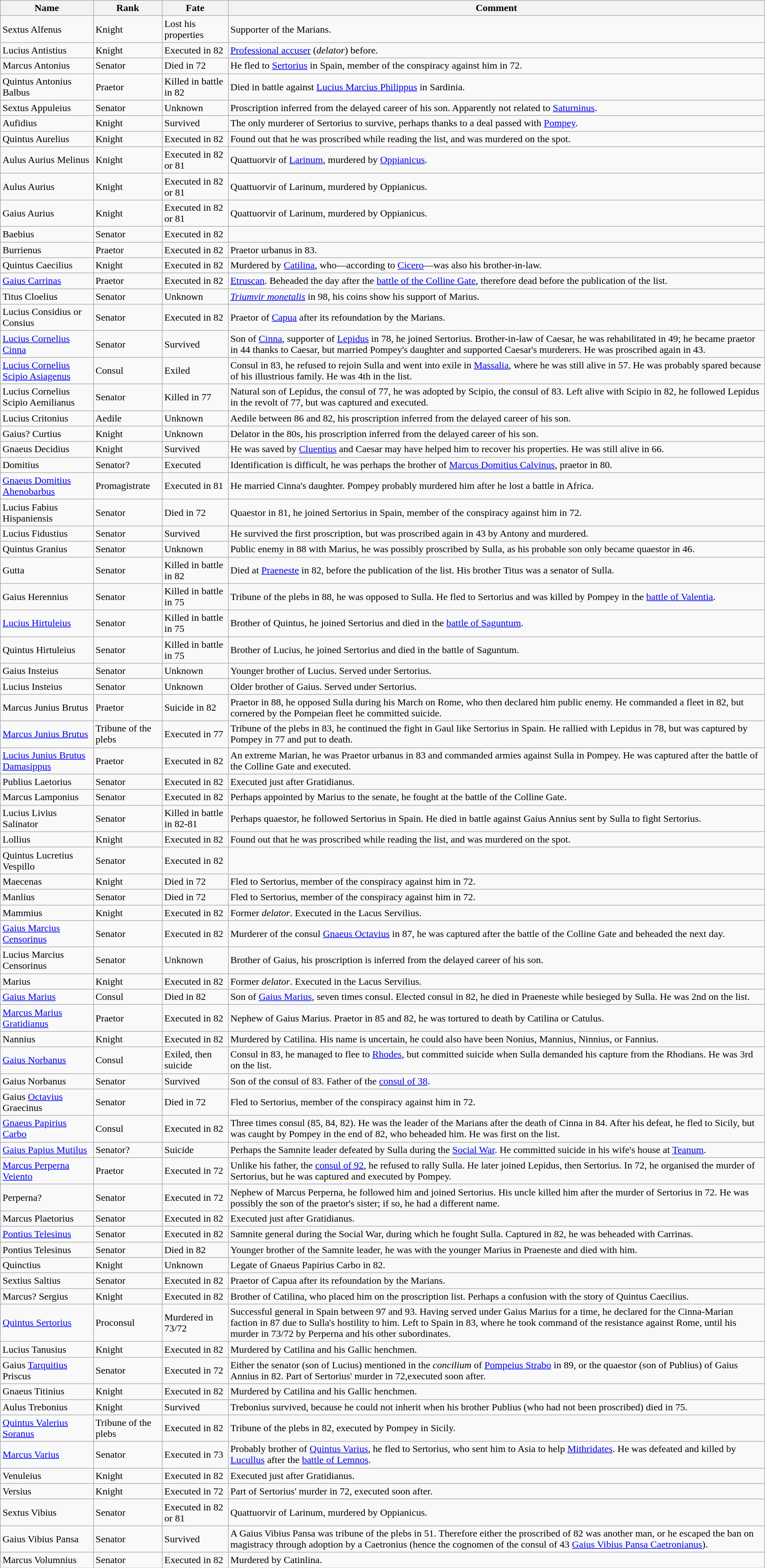<table class="wikitable sortable">
<tr>
<th>Name</th>
<th>Rank</th>
<th>Fate</th>
<th>Comment</th>
</tr>
<tr>
<td>Sextus Alfenus</td>
<td>Knight</td>
<td>Lost his properties</td>
<td>Supporter of the Marians.</td>
</tr>
<tr>
<td>Lucius Antistius</td>
<td>Knight</td>
<td>Executed in 82</td>
<td><a href='#'>Professional accuser</a> (<em>delator</em>) before.</td>
</tr>
<tr>
<td>Marcus Antonius</td>
<td>Senator</td>
<td>Died in 72</td>
<td>He fled to <a href='#'>Sertorius</a> in Spain, member of the conspiracy against him in 72.</td>
</tr>
<tr>
<td>Quintus Antonius Balbus</td>
<td>Praetor</td>
<td>Killed in battle in 82</td>
<td>Died in battle against <a href='#'>Lucius Marcius Philippus</a> in Sardinia.</td>
</tr>
<tr>
<td>Sextus Appuleius</td>
<td>Senator</td>
<td>Unknown</td>
<td>Proscription inferred from the delayed career of his son. Apparently not related to <a href='#'>Saturninus</a>.</td>
</tr>
<tr>
<td>Aufidius</td>
<td>Knight</td>
<td>Survived</td>
<td>The only murderer of Sertorius to survive, perhaps thanks to a deal passed with <a href='#'>Pompey</a>.</td>
</tr>
<tr>
<td>Quintus Aurelius</td>
<td>Knight</td>
<td>Executed in 82</td>
<td>Found out that he was proscribed while reading the list, and was murdered on the spot.</td>
</tr>
<tr>
<td>Aulus Aurius Melinus</td>
<td>Knight</td>
<td>Executed in 82 or 81</td>
<td>Quattuorvir of <a href='#'>Larinum</a>, murdered by <a href='#'>Oppianicus</a>.</td>
</tr>
<tr>
<td>Aulus Aurius</td>
<td>Knight</td>
<td>Executed in 82 or 81</td>
<td>Quattuorvir of Larinum, murdered by Oppianicus.</td>
</tr>
<tr>
<td>Gaius Aurius</td>
<td>Knight</td>
<td>Executed in 82 or 81</td>
<td>Quattuorvir of Larinum, murdered by Oppianicus.</td>
</tr>
<tr>
<td>Baebius</td>
<td>Senator</td>
<td>Executed in 82</td>
<td></td>
</tr>
<tr>
<td>Burrienus</td>
<td>Praetor</td>
<td>Executed in 82</td>
<td>Praetor urbanus in 83.</td>
</tr>
<tr>
<td>Quintus Caecilius</td>
<td>Knight</td>
<td>Executed in 82</td>
<td>Murdered by <a href='#'>Catilina</a>, who—according to <a href='#'>Cicero</a>—was also his brother-in-law.</td>
</tr>
<tr>
<td><a href='#'>Gaius Carrinas</a></td>
<td>Praetor</td>
<td>Executed in 82</td>
<td><a href='#'>Etruscan</a>. Beheaded the day after the <a href='#'>battle of the Colline Gate</a>, therefore dead before the publication of the list.</td>
</tr>
<tr>
<td>Titus Cloelius</td>
<td>Senator</td>
<td>Unknown</td>
<td><em><a href='#'>Triumvir monetalis</a></em> in 98, his coins show his support of Marius.</td>
</tr>
<tr>
<td>Lucius Considius or Consius</td>
<td>Senator</td>
<td>Executed in 82</td>
<td>Praetor of <a href='#'>Capua</a> after its refoundation by the Marians.</td>
</tr>
<tr>
<td><a href='#'>Lucius Cornelius Cinna</a></td>
<td>Senator</td>
<td>Survived</td>
<td>Son of <a href='#'>Cinna</a>, supporter of <a href='#'>Lepidus</a> in 78, he joined Sertorius. Brother-in-law of Caesar, he was rehabilitated in 49; he became praetor in 44 thanks to Caesar, but married Pompey's daughter and supported Caesar's murderers. He was proscribed again in 43.</td>
</tr>
<tr>
<td><a href='#'>Lucius Cornelius Scipio Asiagenus</a></td>
<td>Consul</td>
<td>Exiled</td>
<td>Consul in 83, he refused to rejoin Sulla and went into exile in <a href='#'>Massalia</a>, where he was still alive in 57. He was probably spared because of his illustrious family. He was 4th in the list.</td>
</tr>
<tr>
<td>Lucius Cornelius Scipio Aemilianus</td>
<td>Senator</td>
<td>Killed in 77</td>
<td>Natural son of Lepidus, the consul of 77, he was adopted by Scipio, the consul of 83. Left alive with Scipio in 82, he followed Lepidus in the revolt of 77, but was captured and executed.</td>
</tr>
<tr>
<td>Lucius Critonius</td>
<td>Aedile</td>
<td>Unknown</td>
<td>Aedile between 86 and 82, his proscription inferred from the delayed career of his son.</td>
</tr>
<tr>
<td>Gaius? Curtius</td>
<td>Knight</td>
<td>Unknown</td>
<td>Delator in the 80s, his proscription inferred from the delayed career of his son.</td>
</tr>
<tr>
<td>Gnaeus Decidius</td>
<td>Knight</td>
<td>Survived</td>
<td>He was saved by <a href='#'>Cluentius</a> and Caesar may have helped him to recover his properties. He was still alive in 66.</td>
</tr>
<tr>
<td>Domitius</td>
<td>Senator?</td>
<td>Executed</td>
<td>Identification is difficult, he was perhaps the brother of <a href='#'>Marcus Domitius Calvinus</a>, praetor in 80.</td>
</tr>
<tr>
<td><a href='#'>Gnaeus Domitius Ahenobarbus</a></td>
<td>Promagistrate</td>
<td>Executed in 81</td>
<td>He married Cinna's daughter. Pompey probably murdered him after he lost a battle in Africa.</td>
</tr>
<tr>
<td>Lucius Fabius Hispaniensis</td>
<td>Senator</td>
<td>Died in 72</td>
<td>Quaestor in 81, he joined Sertorius in Spain, member of the conspiracy against him in 72.</td>
</tr>
<tr>
<td>Lucius Fidustius</td>
<td>Senator</td>
<td>Survived</td>
<td>He survived the first proscription, but was proscribed again in 43 by Antony and murdered.</td>
</tr>
<tr>
<td>Quintus Granius</td>
<td>Senator</td>
<td>Unknown</td>
<td>Public enemy in 88 with Marius, he was possibly proscribed by Sulla, as his probable son only became quaestor in 46.</td>
</tr>
<tr>
<td>Gutta</td>
<td>Senator</td>
<td>Killed in battle in 82</td>
<td>Died at <a href='#'>Praeneste</a> in 82, before the publication of the list. His brother Titus was a senator of Sulla.</td>
</tr>
<tr>
<td>Gaius Herennius</td>
<td>Senator</td>
<td>Killed in battle in 75</td>
<td>Tribune of the plebs in 88, he was opposed to Sulla. He fled to Sertorius and was killed by Pompey in the <a href='#'>battle of Valentia</a>.</td>
</tr>
<tr>
<td><a href='#'>Lucius Hirtuleius</a></td>
<td>Senator</td>
<td>Killed in battle in 75</td>
<td>Brother of Quintus, he joined Sertorius and died in the <a href='#'>battle of Saguntum</a>.</td>
</tr>
<tr>
<td>Quintus Hirtuleius</td>
<td>Senator</td>
<td>Killed in battle in 75</td>
<td>Brother of Lucius, he joined Sertorius and died in the battle of Saguntum.</td>
</tr>
<tr>
<td>Gaius Insteius</td>
<td>Senator</td>
<td>Unknown</td>
<td>Younger brother of Lucius. Served under Sertorius.</td>
</tr>
<tr>
<td>Lucius Insteius</td>
<td>Senator</td>
<td>Unknown</td>
<td>Older brother of Gaius. Served under Sertorius.</td>
</tr>
<tr>
<td>Marcus Junius Brutus</td>
<td>Praetor</td>
<td>Suicide in 82</td>
<td>Praetor in 88, he opposed Sulla during his March on Rome, who then declared him public enemy. He commanded a fleet in 82, but cornered by the Pompeian fleet he committed suicide.</td>
</tr>
<tr>
<td><a href='#'>Marcus Junius Brutus</a></td>
<td>Tribune of the plebs</td>
<td>Executed in 77</td>
<td>Tribune of the plebs in 83, he continued the fight in Gaul like Sertorius in Spain. He rallied with Lepidus in 78, but was captured by Pompey in 77 and put to death.</td>
</tr>
<tr>
<td><a href='#'>Lucius Junius Brutus Damasippus</a></td>
<td>Praetor</td>
<td>Executed in 82</td>
<td>An extreme Marian, he was Praetor urbanus in 83 and commanded armies against Sulla in Pompey. He was captured after the battle of the Colline Gate and executed.</td>
</tr>
<tr>
<td>Publius Laetorius</td>
<td>Senator</td>
<td>Executed in 82</td>
<td>Executed just after Gratidianus.</td>
</tr>
<tr>
<td>Marcus Lamponius</td>
<td>Senator</td>
<td>Executed in 82</td>
<td>Perhaps appointed by Marius to the senate, he fought at the battle of the Colline Gate.</td>
</tr>
<tr>
<td>Lucius Livius Salinator</td>
<td>Senator</td>
<td>Killed in battle in 82-81</td>
<td>Perhaps quaestor, he followed Sertorius in Spain. He died in battle against Gaius Annius sent by Sulla to fight Sertorius.</td>
</tr>
<tr>
<td>Lollius</td>
<td>Knight</td>
<td>Executed in 82</td>
<td>Found out that he was proscribed while reading the list, and was murdered on the spot.</td>
</tr>
<tr>
<td>Quintus Lucretius Vespillo</td>
<td>Senator</td>
<td>Executed in 82</td>
<td></td>
</tr>
<tr>
<td>Maecenas</td>
<td>Knight</td>
<td>Died in 72</td>
<td>Fled to Sertorius, member of the conspiracy against him in 72.</td>
</tr>
<tr>
<td>Manlius</td>
<td>Senator</td>
<td>Died in 72</td>
<td>Fled to Sertorius, member of the conspiracy against him in 72.</td>
</tr>
<tr>
<td>Mammius</td>
<td>Knight</td>
<td>Executed in 82</td>
<td>Former <em>delator</em>. Executed in the Lacus Servilius.</td>
</tr>
<tr>
<td><a href='#'>Gaius Marcius Censorinus</a></td>
<td>Senator</td>
<td>Executed in 82</td>
<td>Murderer of the consul <a href='#'>Gnaeus Octavius</a> in 87, he was captured after the battle of the Colline Gate and beheaded the next day.</td>
</tr>
<tr>
<td>Lucius Marcius Censorinus</td>
<td>Senator</td>
<td>Unknown</td>
<td>Brother of Gaius, his proscription is inferred from the delayed career of his son.</td>
</tr>
<tr>
<td>Marius</td>
<td>Knight</td>
<td>Executed in 82</td>
<td>Former <em>delator</em>. Executed in the Lacus Servilius.</td>
</tr>
<tr>
<td><a href='#'>Gaius Marius</a></td>
<td>Consul</td>
<td>Died in 82</td>
<td>Son of <a href='#'>Gaius Marius</a>, seven times consul. Elected consul in 82, he died in Praeneste while besieged by Sulla. He was 2nd on the list.</td>
</tr>
<tr>
<td><a href='#'>Marcus Marius Gratidianus</a></td>
<td>Praetor</td>
<td>Executed in 82</td>
<td>Nephew of Gaius Marius. Praetor in 85 and 82, he was tortured to death by Catilina or Catulus.</td>
</tr>
<tr>
<td>Nannius</td>
<td>Knight</td>
<td>Executed in 82</td>
<td>Murdered by Catilina. His name is uncertain, he could also have been Nonius, Mannius, Ninnius, or Fannius.</td>
</tr>
<tr>
<td><a href='#'>Gaius Norbanus</a></td>
<td>Consul</td>
<td>Exiled, then suicide</td>
<td>Consul in 83, he managed to flee to <a href='#'>Rhodes</a>, but committed suicide when Sulla demanded his capture from the Rhodians. He was 3rd on the list.</td>
</tr>
<tr>
<td>Gaius Norbanus</td>
<td>Senator</td>
<td>Survived</td>
<td>Son of the consul of 83. Father of the <a href='#'>consul of 38</a>.</td>
</tr>
<tr>
<td>Gaius <a href='#'>Octavius</a> Graecinus</td>
<td>Senator</td>
<td>Died in 72</td>
<td>Fled to Sertorius, member of the conspiracy against him in 72.</td>
</tr>
<tr>
<td><a href='#'>Gnaeus Papirius Carbo</a></td>
<td>Consul</td>
<td>Executed in 82</td>
<td>Three times consul (85, 84, 82). He was the leader of the Marians after the death of Cinna in 84. After his defeat, he fled to Sicily, but was caught by Pompey in the end of 82, who beheaded him. He was first on the list.</td>
</tr>
<tr>
<td><a href='#'>Gaius Papius Mutilus</a></td>
<td>Senator?</td>
<td>Suicide</td>
<td>Perhaps the Samnite leader defeated by Sulla during the <a href='#'>Social War</a>. He committed suicide in his wife's house at <a href='#'>Teanum</a>.</td>
</tr>
<tr>
<td><a href='#'>Marcus Perperna Veiento</a></td>
<td>Praetor</td>
<td>Executed in 72</td>
<td>Unlike his father, the <a href='#'>consul of 92</a>, he refused to rally Sulla. He later joined Lepidus, then Sertorius. In 72, he organised the murder of Sertorius, but he was captured and executed by Pompey.</td>
</tr>
<tr>
<td>Perperna?</td>
<td>Senator</td>
<td>Executed in 72</td>
<td>Nephew of Marcus Perperna, he followed him and joined Sertorius. His uncle killed him after the murder of Sertorius in 72. He was possibly the son of the praetor's sister; if so, he had a different name.</td>
</tr>
<tr>
<td>Marcus Plaetorius</td>
<td>Senator</td>
<td>Executed in 82</td>
<td>Executed just after Gratidianus.</td>
</tr>
<tr>
<td><a href='#'>Pontius Telesinus</a></td>
<td>Senator</td>
<td>Executed in 82</td>
<td>Samnite general during the Social War, during which he fought Sulla. Captured in 82, he was beheaded with Carrinas.</td>
</tr>
<tr>
<td>Pontius Telesinus</td>
<td>Senator</td>
<td>Died in 82</td>
<td>Younger brother of the Samnite leader, he was with the younger Marius in Praeneste and died with him.</td>
</tr>
<tr>
<td>Quinctius</td>
<td>Knight</td>
<td>Unknown</td>
<td>Legate of Gnaeus Papirius Carbo in 82.</td>
</tr>
<tr>
<td>Sextius Saltius</td>
<td>Senator</td>
<td>Executed in 82</td>
<td>Praetor of Capua after its refoundation by the Marians.</td>
</tr>
<tr>
<td>Marcus? Sergius</td>
<td>Knight</td>
<td>Executed in 82</td>
<td>Brother of Catilina, who placed him on the proscription list. Perhaps a confusion with the story of Quintus Caecilius.</td>
</tr>
<tr>
<td><a href='#'>Quintus Sertorius</a></td>
<td>Proconsul</td>
<td>Murdered in 73/72</td>
<td>Successful general in Spain between 97 and 93. Having served under Gaius Marius for a time, he declared for the Cinna-Marian faction in 87 due to Sulla's hostility to him. Left to Spain in 83, where he took command of the resistance against Rome, until his murder in 73/72 by Perperna and his other subordinates.</td>
</tr>
<tr>
<td>Lucius Tanusius</td>
<td>Knight</td>
<td>Executed in 82</td>
<td>Murdered by Catilina and his Gallic henchmen.</td>
</tr>
<tr>
<td>Gaius <a href='#'>Tarquitius</a> Priscus</td>
<td>Senator</td>
<td>Executed in 72</td>
<td>Either the senator (son of Lucius) mentioned in the <em>concilium</em> of <a href='#'>Pompeius Strabo</a> in 89, or the quaestor (son of Publius) of Gaius Annius in 82. Part of Sertorius' murder in 72,executed soon after.</td>
</tr>
<tr>
<td>Gnaeus Titinius</td>
<td>Knight</td>
<td>Executed in 82</td>
<td>Murdered by Catilina and his Gallic henchmen.</td>
</tr>
<tr>
<td>Aulus Trebonius</td>
<td>Knight</td>
<td>Survived</td>
<td>Trebonius survived, because he could not inherit when his brother Publius (who had not been proscribed) died in 75.</td>
</tr>
<tr>
<td><a href='#'>Quintus Valerius Soranus</a></td>
<td>Tribune of the plebs</td>
<td>Executed in 82</td>
<td>Tribune of the plebs in 82, executed by Pompey in Sicily.</td>
</tr>
<tr>
<td><a href='#'>Marcus Varius</a></td>
<td>Senator</td>
<td>Executed in 73</td>
<td>Probably brother of <a href='#'>Quintus Varius</a>, he fled to Sertorius, who sent him to Asia to help <a href='#'>Mithridates</a>. He was defeated and killed by <a href='#'>Lucullus</a> after the <a href='#'>battle of Lemnos</a>.</td>
</tr>
<tr>
<td>Venuleius</td>
<td>Knight</td>
<td>Executed in 82</td>
<td>Executed just after Gratidianus.</td>
</tr>
<tr>
<td>Versius</td>
<td>Knight</td>
<td>Executed in 72</td>
<td>Part of Sertorius' murder in 72, executed soon after.</td>
</tr>
<tr>
<td>Sextus Vibius</td>
<td>Senator</td>
<td>Executed in 82 or 81</td>
<td>Quattuorvir of Larinum, murdered by Oppianicus.</td>
</tr>
<tr>
<td>Gaius Vibius Pansa</td>
<td>Senator</td>
<td>Survived</td>
<td>A Gaius Vibius Pansa was tribune of the plebs in 51. Therefore either the proscribed of 82 was another man, or he escaped the ban on magistracy through adoption by a Caetronius (hence the cognomen of the consul of 43 <a href='#'>Gaius Vibius Pansa Caetronianus</a>).</td>
</tr>
<tr>
<td>Marcus Volumnius</td>
<td>Senator</td>
<td>Executed in 82</td>
<td>Murdered by Catinlina.</td>
</tr>
</table>
